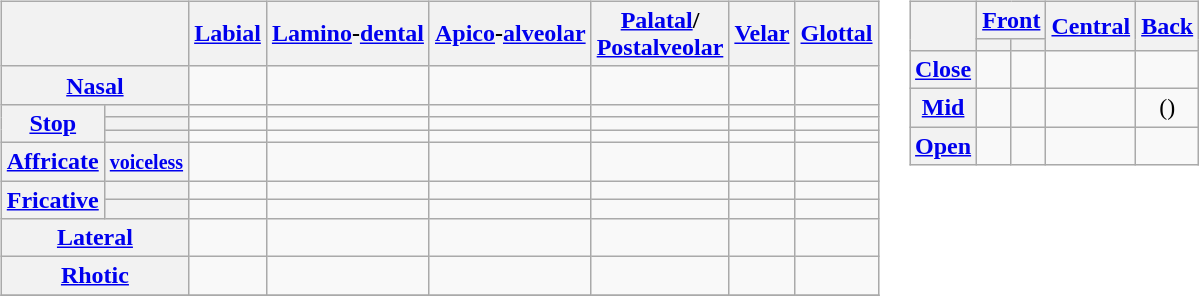<table>
<tr style="vertical-align: top;">
<td><br><table class="wikitable" style=text-align:center>
<tr>
<th colspan=2></th>
<th><a href='#'>Labial</a></th>
<th><a href='#'>Lamino</a>-<a href='#'>dental</a></th>
<th><a href='#'>Apico</a>-<a href='#'>alveolar</a></th>
<th><a href='#'>Palatal</a>/<br><a href='#'>Postalveolar</a></th>
<th><a href='#'>Velar</a></th>
<th><a href='#'>Glottal</a></th>
</tr>
<tr>
<th colspan=2><a href='#'>Nasal</a></th>
<td></td>
<td></td>
<td></td>
<td></td>
<td></td>
<td></td>
</tr>
<tr>
<th rowspan=3><a href='#'>Stop</a></th>
<th></th>
<td></td>
<td></td>
<td></td>
<td></td>
<td></td>
<td></td>
</tr>
<tr>
<th></th>
<td></td>
<td></td>
<td></td>
<td></td>
<td></td>
<td></td>
</tr>
<tr>
<th></th>
<td></td>
<td></td>
<td></td>
<td></td>
<td></td>
<td></td>
</tr>
<tr style="text-align:center;">
<th><a href='#'>Affricate</a></th>
<th><small><a href='#'>voiceless</a></small></th>
<td></td>
<td></td>
<td></td>
<td></td>
<td></td>
<td></td>
</tr>
<tr>
<th rowspan=2><a href='#'>Fricative</a></th>
<th></th>
<td></td>
<td></td>
<td></td>
<td></td>
<td></td>
<td> </td>
</tr>
<tr>
<th></th>
<td></td>
<td></td>
<td></td>
<td></td>
<td></td>
<td></td>
</tr>
<tr>
<th colspan=2><a href='#'>Lateral</a></th>
<td></td>
<td></td>
<td></td>
<td></td>
<td></td>
<td></td>
</tr>
<tr>
<th colspan=2><a href='#'>Rhotic</a></th>
<td></td>
<td></td>
<td></td>
<td></td>
<td></td>
<td></td>
</tr>
<tr>
</tr>
</table>
</td>
<td valign="top"><br><table class="wikitable" style="text-align: center;">
<tr>
<th rowspan="2"></th>
<th colspan="2"><a href='#'>Front</a></th>
<th rowspan="2"><a href='#'>Central</a></th>
<th rowspan="2"><a href='#'>Back</a></th>
</tr>
<tr>
<th></th>
<th></th>
</tr>
<tr class="nounderlines">
<th><a href='#'>Close</a></th>
<td> </td>
<td> </td>
<td></td>
<td> </td>
</tr>
<tr class="nounderlines">
<th><a href='#'>Mid</a></th>
<td> </td>
<td></td>
<td></td>
<td> ()</td>
</tr>
<tr class="nounderlines">
<th><a href='#'>Open</a></th>
<td></td>
<td></td>
<td> </td>
<td></td>
</tr>
</table>
</td>
</tr>
</table>
